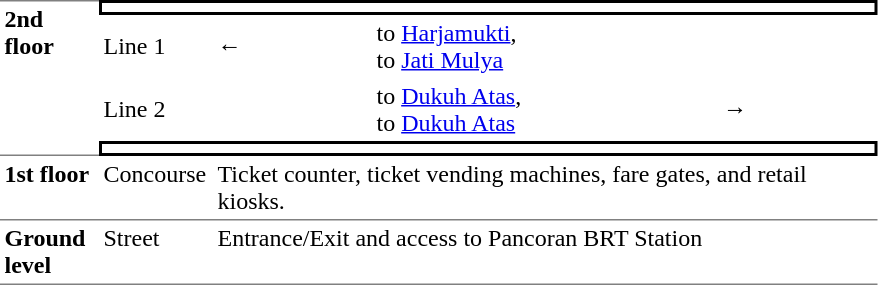<table border="0" cellpadding="3" cellspacing="0">
<tr>
<td rowspan="4" valign="top" width="60" style="border-top:solid 1px gray;border-bottom:solid 1px gray;"><strong>2nd floor</strong></td>
<td colspan="4" style="border-top:solid 2px black;border-right:solid 2px black;border-left:solid 2px black;border-bottom:solid 2px black;"><small></small></td>
</tr>
<tr>
<td width="70">Line 1</td>
<td width="100">← </td>
<td valign="top" width="225"> to <a href='#'>Harjamukti</a>,<br> to <a href='#'>Jati Mulya</a></td>
<td></td>
</tr>
<tr>
<td>Line 2</td>
<td></td>
<td valign="top"> to <a href='#'>Dukuh Atas</a>,<br> to <a href='#'>Dukuh Atas</a></td>
<td width="100"> →</td>
</tr>
<tr>
<td colspan="4" style="border:solid 2px black;"><small></small></td>
</tr>
<tr>
<td valign="top" style="border-bottom:solid 1px gray;"><strong>1st floor</strong></td>
<td valign="top" style="border-bottom:solid 1px gray;">Concourse</td>
<td colspan="3" valign="top" style="border-bottom:solid 1px gray;">Ticket counter, ticket vending machines, fare gates, and retail kiosks.</td>
</tr>
<tr>
<td valign="top" style="border-bottom:solid 1px gray;"><strong>Ground level</strong></td>
<td valign="top" style="border-bottom:solid 1px gray;">Street</td>
<td colspan="3" valign="top" style="border-bottom:solid 1px gray;">Entrance/Exit and access to Pancoran BRT Station</td>
</tr>
</table>
